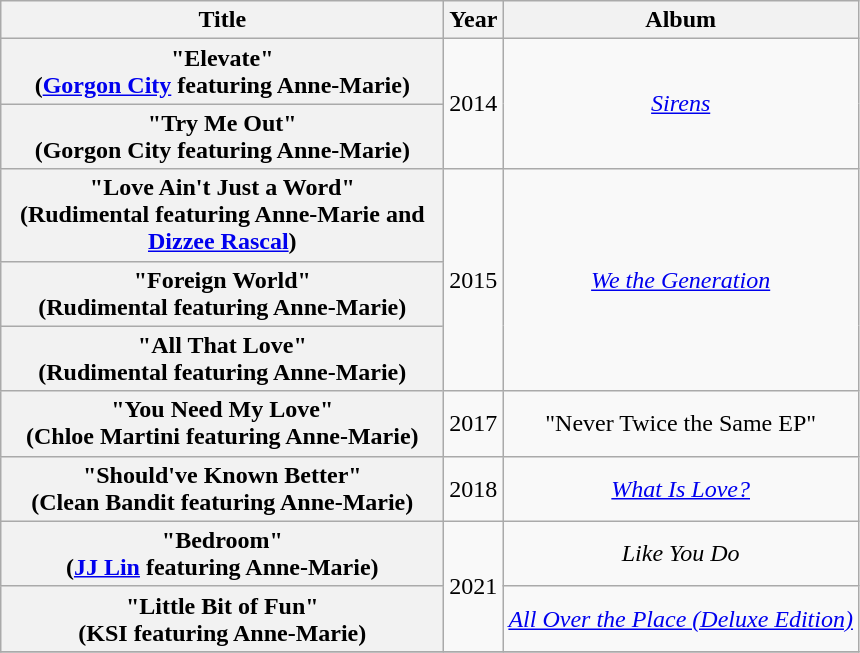<table class="wikitable plainrowheaders" style="text-align:center;">
<tr>
<th scope="col" style="width:18em;">Title</th>
<th scope="col" style="width:1em;">Year</th>
<th scope="col">Album</th>
</tr>
<tr>
<th scope="row">"Elevate"<br><span>(<a href='#'>Gorgon City</a> featuring Anne-Marie)</span></th>
<td rowspan="2">2014</td>
<td rowspan="2"><em><a href='#'>Sirens</a></em></td>
</tr>
<tr>
<th scope="row">"Try Me Out"<br><span>(Gorgon City featuring Anne-Marie)</span></th>
</tr>
<tr>
<th scope="row">"Love Ain't Just a Word"<br><span>(Rudimental featuring Anne-Marie and <a href='#'>Dizzee Rascal</a>)</span></th>
<td rowspan="3">2015</td>
<td rowspan="3"><em><a href='#'>We the Generation</a></em></td>
</tr>
<tr>
<th scope="row">"Foreign World"<br><span>(Rudimental featuring Anne-Marie)</span></th>
</tr>
<tr>
<th scope="row">"All That Love"<br><span>(Rudimental featuring Anne-Marie)</span></th>
</tr>
<tr>
<th scope="row">"You Need My Love" <br><span>(Chloe Martini featuring Anne-Marie)</span></th>
<td>2017</td>
<td>"Never Twice the Same EP"</td>
</tr>
<tr>
<th scope="row">"Should've Known Better"<br><span>(Clean Bandit featuring Anne-Marie)</span></th>
<td>2018</td>
<td><em><a href='#'>What Is Love?</a></em></td>
</tr>
<tr>
<th scope="row">"Bedroom"<br><span>(<a href='#'>JJ Lin</a> featuring Anne-Marie)</span></th>
<td rowspan="2">2021</td>
<td><em>Like You Do</em></td>
</tr>
<tr>
<th scope="row">"Little Bit of Fun"<br><span>(KSI featuring Anne-Marie)</span></th>
<td><em><a href='#'>All Over the Place (Deluxe Edition)</a></em></td>
</tr>
<tr>
</tr>
</table>
